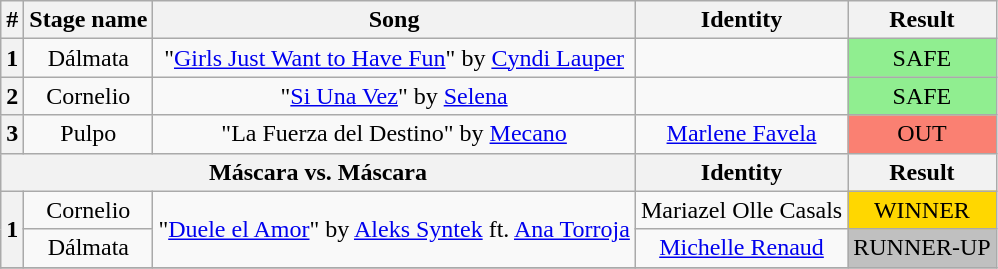<table class="wikitable plainrowheaders" style="text-align: center;">
<tr>
<th>#</th>
<th>Stage name</th>
<th>Song</th>
<th>Identity</th>
<th>Result</th>
</tr>
<tr>
<th>1</th>
<td>Dálmata</td>
<td>"<a href='#'>Girls Just Want to Have Fun</a>" by <a href='#'>Cyndi Lauper</a></td>
<td></td>
<td bgcolor=lightgreen>SAFE</td>
</tr>
<tr>
<th>2</th>
<td>Cornelio</td>
<td>"<a href='#'>Si Una Vez</a>" by <a href='#'>Selena</a></td>
<td></td>
<td bgcolor=lightgreen>SAFE</td>
</tr>
<tr>
<th>3</th>
<td>Pulpo</td>
<td>"La Fuerza del Destino" by <a href='#'>Mecano</a></td>
<td><a href='#'>Marlene Favela</a></td>
<td bgcolor=salmon>OUT</td>
</tr>
<tr>
<th colspan="3">Máscara vs. Máscara</th>
<th>Identity</th>
<th>Result</th>
</tr>
<tr>
<th rowspan="2">1</th>
<td>Cornelio</td>
<td rowspan="2">"<a href='#'>Duele el Amor</a>" by <a href='#'>Aleks Syntek</a> ft. <a href='#'>Ana Torroja</a></td>
<td>Mariazel Olle Casals</td>
<td bgcolor=gold>WINNER</td>
</tr>
<tr>
<td>Dálmata</td>
<td><a href='#'>Michelle Renaud</a></td>
<td bgcolor=silver>RUNNER-UP</td>
</tr>
<tr>
</tr>
</table>
